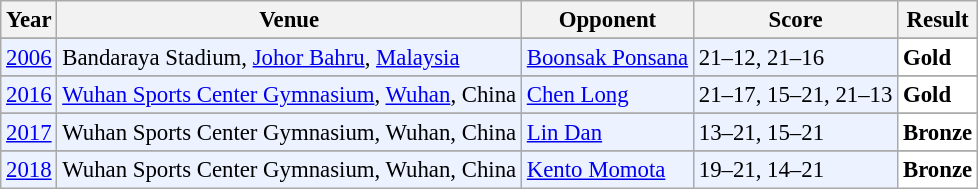<table class="sortable wikitable" style="font-size: 95%">
<tr>
<th>Year</th>
<th>Venue</th>
<th>Opponent</th>
<th>Score</th>
<th>Result</th>
</tr>
<tr>
</tr>
<tr style="background:#ECF2FF">
<td align="center"><a href='#'>2006</a></td>
<td align="left">Bandaraya Stadium, <a href='#'>Johor Bahru</a>, <a href='#'>Malaysia</a></td>
<td align="left"> <a href='#'>Boonsak Ponsana</a></td>
<td align="left">21–12, 21–16</td>
<td style="text-align:left; background:white"> <strong>Gold</strong></td>
</tr>
<tr>
</tr>
<tr style="background:#ECF2FF">
<td align="center"><a href='#'>2016</a></td>
<td align="left"><a href='#'>Wuhan Sports Center Gymnasium</a>, <a href='#'>Wuhan</a>, China</td>
<td align="left"> <a href='#'>Chen Long</a></td>
<td align="left">21–17, 15–21, 21–13</td>
<td style="text-align:left; background:white"> <strong>Gold</strong></td>
</tr>
<tr>
</tr>
<tr style="background:#ECF2FF">
<td align="center"><a href='#'>2017</a></td>
<td align="left">Wuhan Sports Center Gymnasium, Wuhan, China</td>
<td align="left"> <a href='#'>Lin Dan</a></td>
<td align="left">13–21, 15–21</td>
<td style="text-align:left; background:white"> <strong>Bronze</strong></td>
</tr>
<tr>
</tr>
<tr style="background:#ECF2FF">
<td align="center"><a href='#'>2018</a></td>
<td align="left">Wuhan Sports Center Gymnasium, Wuhan, China</td>
<td align="left"> <a href='#'>Kento Momota</a></td>
<td align="left">19–21, 14–21</td>
<td style="text-align:left; background:white"> <strong>Bronze</strong></td>
</tr>
</table>
